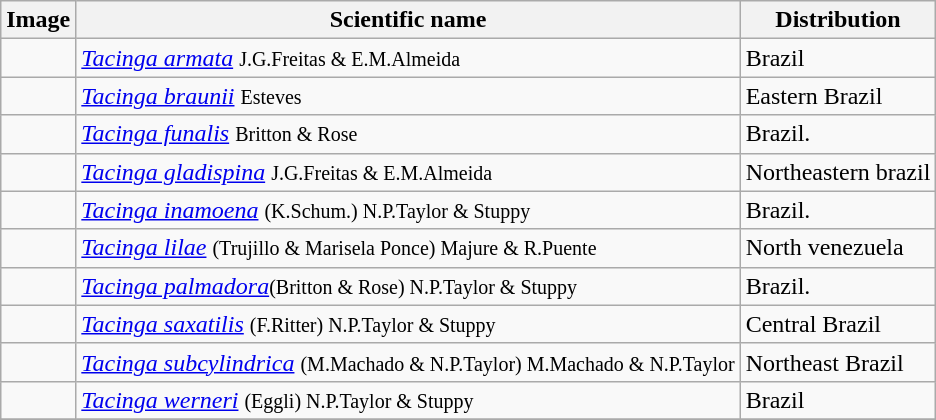<table class="wikitable">
<tr>
<th>Image</th>
<th>Scientific name</th>
<th>Distribution</th>
</tr>
<tr>
<td></td>
<td><em><a href='#'>Tacinga armata</a></em> <small>J.G.Freitas & E.M.Almeida</small></td>
<td>Brazil</td>
</tr>
<tr>
<td></td>
<td><em><a href='#'>Tacinga braunii</a></em> <small>Esteves</small></td>
<td>Eastern Brazil</td>
</tr>
<tr>
<td></td>
<td><em><a href='#'>Tacinga funalis</a></em> <small>Britton & Rose</small></td>
<td>Brazil.</td>
</tr>
<tr>
<td></td>
<td><em><a href='#'>Tacinga gladispina</a></em> <small>J.G.Freitas & E.M.Almeida</small></td>
<td>Northeastern brazil</td>
</tr>
<tr>
<td></td>
<td><em><a href='#'>Tacinga inamoena</a></em> <small>(K.Schum.) N.P.Taylor & Stuppy</small></td>
<td>Brazil.</td>
</tr>
<tr>
<td></td>
<td><em><a href='#'>Tacinga lilae</a></em> <small>(Trujillo & Marisela Ponce) Majure & R.Puente</small></td>
<td>North venezuela</td>
</tr>
<tr>
<td></td>
<td><em><a href='#'>Tacinga palmadora</a></em><small>(Britton & Rose) N.P.Taylor & Stuppy</small></td>
<td>Brazil.</td>
</tr>
<tr>
<td></td>
<td><em><a href='#'>Tacinga saxatilis</a></em> <small>(F.Ritter) N.P.Taylor & Stuppy</small></td>
<td>Central Brazil</td>
</tr>
<tr>
<td></td>
<td><em><a href='#'>Tacinga subcylindrica</a></em> <small>(M.Machado & N.P.Taylor) M.Machado & N.P.Taylor</small></td>
<td>Northeast Brazil</td>
</tr>
<tr>
<td></td>
<td><em><a href='#'>Tacinga werneri</a></em> <small>(Eggli) N.P.Taylor & Stuppy</small></td>
<td>Brazil</td>
</tr>
<tr>
</tr>
</table>
